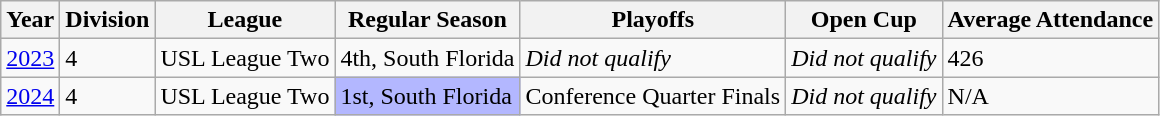<table class="wikitable">
<tr>
<th>Year</th>
<th>Division</th>
<th>League</th>
<th>Regular Season</th>
<th>Playoffs</th>
<th>Open Cup</th>
<th>Average Attendance</th>
</tr>
<tr>
<td><a href='#'>2023</a></td>
<td>4</td>
<td>USL League Two</td>
<td>4th, South Florida</td>
<td><em>Did not qualify</em></td>
<td><em>Did not qualify</em></td>
<td>426</td>
</tr>
<tr>
<td><a href='#'>2024</a></td>
<td>4</td>
<td>USL League Two</td>
<td bgcolor="B3B7FF">1st, South Florida</td>
<td>Conference Quarter Finals</td>
<td><em>Did not qualify</em></td>
<td>N/A</td>
</tr>
</table>
